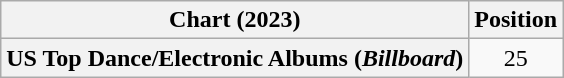<table class="wikitable plainrowheaders" style="text-align:center">
<tr>
<th scope="col">Chart (2023)</th>
<th scope="col">Position</th>
</tr>
<tr>
<th scope="row">US Top Dance/Electronic Albums (<em>Billboard</em>)</th>
<td>25</td>
</tr>
</table>
